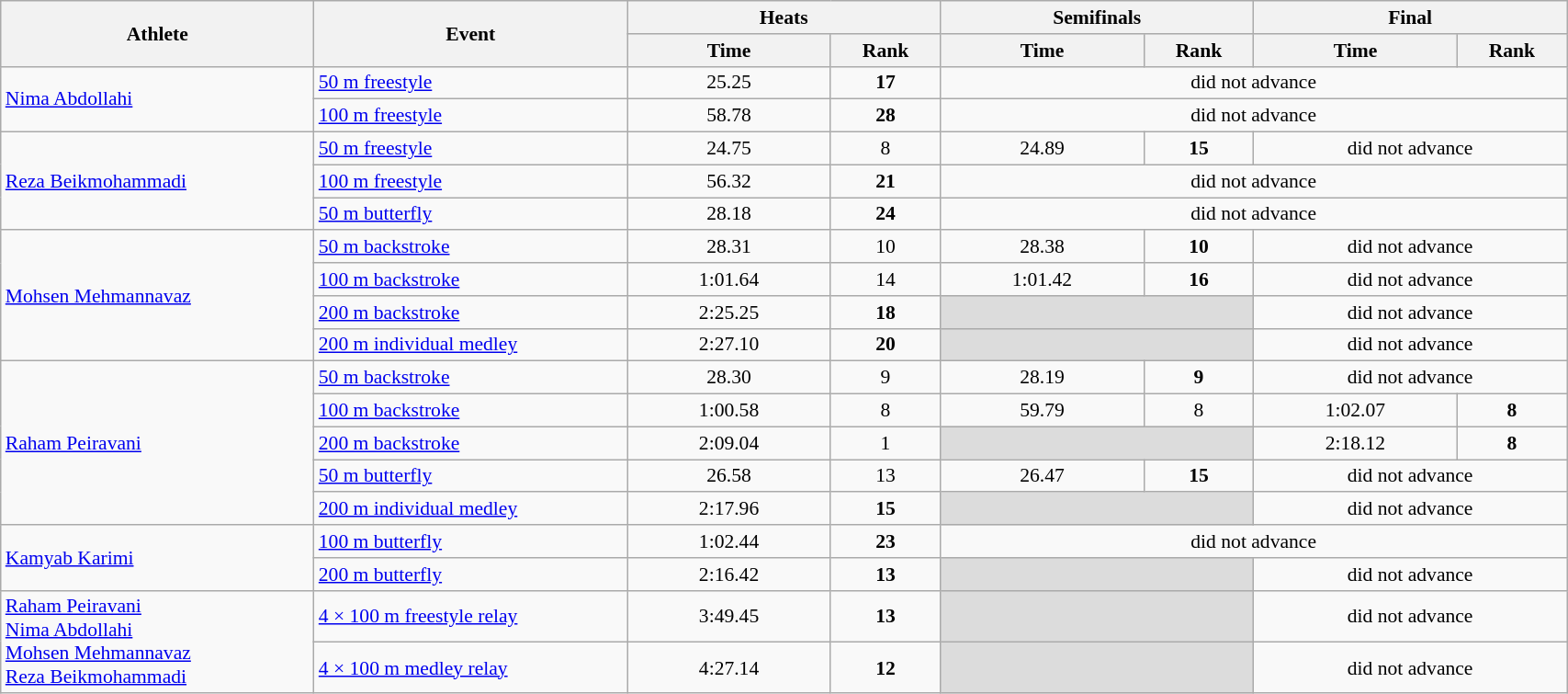<table class="wikitable" width="90%" style="text-align:center; font-size:90%">
<tr>
<th rowspan="2" width="20%">Athlete</th>
<th rowspan="2" width="20%">Event</th>
<th colspan="2" width="20%">Heats</th>
<th colspan="2" width="20%">Semifinals</th>
<th colspan="2" width="20%">Final</th>
</tr>
<tr>
<th width="13%">Time</th>
<th>Rank</th>
<th width="13%">Time</th>
<th>Rank</th>
<th width="13%">Time</th>
<th>Rank</th>
</tr>
<tr>
<td align=left rowspan=2><a href='#'>Nima Abdollahi</a></td>
<td align=left><a href='#'>50 m freestyle</a></td>
<td>25.25</td>
<td><strong>17</strong></td>
<td colspan=4>did not advance</td>
</tr>
<tr>
<td align=left><a href='#'>100 m freestyle</a></td>
<td>58.78</td>
<td><strong>28</strong></td>
<td colspan=4>did not advance</td>
</tr>
<tr>
<td align=left rowspan=3><a href='#'>Reza Beikmohammadi</a></td>
<td align=left><a href='#'>50 m freestyle</a></td>
<td>24.75</td>
<td>8 <strong></strong></td>
<td>24.89</td>
<td><strong>15</strong></td>
<td colspan=2>did not advance</td>
</tr>
<tr>
<td align=left><a href='#'>100 m freestyle</a></td>
<td>56.32</td>
<td><strong>21</strong></td>
<td colspan=4>did not advance</td>
</tr>
<tr>
<td align=left><a href='#'>50 m butterfly</a></td>
<td>28.18</td>
<td><strong>24</strong></td>
<td colspan=4>did not advance</td>
</tr>
<tr>
<td align=left rowspan=4><a href='#'>Mohsen Mehmannavaz</a></td>
<td align=left><a href='#'>50 m backstroke</a></td>
<td>28.31</td>
<td>10 <strong></strong></td>
<td>28.38</td>
<td><strong>10</strong></td>
<td colspan=2>did not advance</td>
</tr>
<tr>
<td align=left><a href='#'>100 m backstroke</a></td>
<td>1:01.64</td>
<td>14 <strong></strong></td>
<td>1:01.42</td>
<td><strong>16</strong></td>
<td colspan=2>did not advance</td>
</tr>
<tr>
<td align=left><a href='#'>200 m backstroke</a></td>
<td>2:25.25</td>
<td><strong>18</strong></td>
<td colspan=2 bgcolor=#DCDCDC></td>
<td colspan=2>did not advance</td>
</tr>
<tr>
<td align=left><a href='#'>200 m individual medley</a></td>
<td>2:27.10</td>
<td><strong>20</strong></td>
<td colspan=2 bgcolor=#DCDCDC></td>
<td colspan=2>did not advance</td>
</tr>
<tr>
<td align=left rowspan=5><a href='#'>Raham Peiravani</a></td>
<td align=left><a href='#'>50 m backstroke</a></td>
<td>28.30</td>
<td>9 <strong></strong></td>
<td>28.19</td>
<td><strong>9</strong></td>
<td colspan=2>did not advance</td>
</tr>
<tr>
<td align=left><a href='#'>100 m backstroke</a></td>
<td>1:00.58</td>
<td>8 <strong></strong></td>
<td>59.79</td>
<td>8 <strong></strong></td>
<td>1:02.07</td>
<td><strong>8</strong></td>
</tr>
<tr>
<td align=left><a href='#'>200 m backstroke</a></td>
<td>2:09.04</td>
<td>1 <strong></strong></td>
<td colspan=2 bgcolor=#DCDCDC></td>
<td>2:18.12</td>
<td><strong>8</strong></td>
</tr>
<tr>
<td align=left><a href='#'>50 m butterfly</a></td>
<td>26.58</td>
<td>13 <strong></strong></td>
<td>26.47</td>
<td><strong>15</strong></td>
<td colspan=2>did not advance</td>
</tr>
<tr>
<td align=left><a href='#'>200 m individual medley</a></td>
<td>2:17.96</td>
<td><strong>15</strong></td>
<td colspan=2 bgcolor=#DCDCDC></td>
<td colspan=2>did not advance</td>
</tr>
<tr>
<td align=left rowspan=2><a href='#'>Kamyab Karimi</a></td>
<td align=left><a href='#'>100 m butterfly</a></td>
<td>1:02.44</td>
<td><strong>23</strong></td>
<td colspan=4>did not advance</td>
</tr>
<tr>
<td align=left><a href='#'>200 m butterfly</a></td>
<td>2:16.42</td>
<td><strong>13</strong></td>
<td colspan=2 bgcolor=#DCDCDC></td>
<td colspan=2>did not advance</td>
</tr>
<tr>
<td align=left rowspan=2><a href='#'>Raham Peiravani</a><br><a href='#'>Nima Abdollahi</a><br><a href='#'>Mohsen Mehmannavaz</a><br><a href='#'>Reza Beikmohammadi</a></td>
<td align=left><a href='#'>4 × 100 m freestyle relay</a></td>
<td>3:49.45</td>
<td><strong>13</strong></td>
<td colspan=2 bgcolor=#DCDCDC></td>
<td colspan=2>did not advance</td>
</tr>
<tr>
<td align=left><a href='#'>4 × 100 m medley relay</a></td>
<td>4:27.14</td>
<td><strong>12</strong></td>
<td colspan=2 bgcolor=#DCDCDC></td>
<td colspan=2>did not advance</td>
</tr>
</table>
